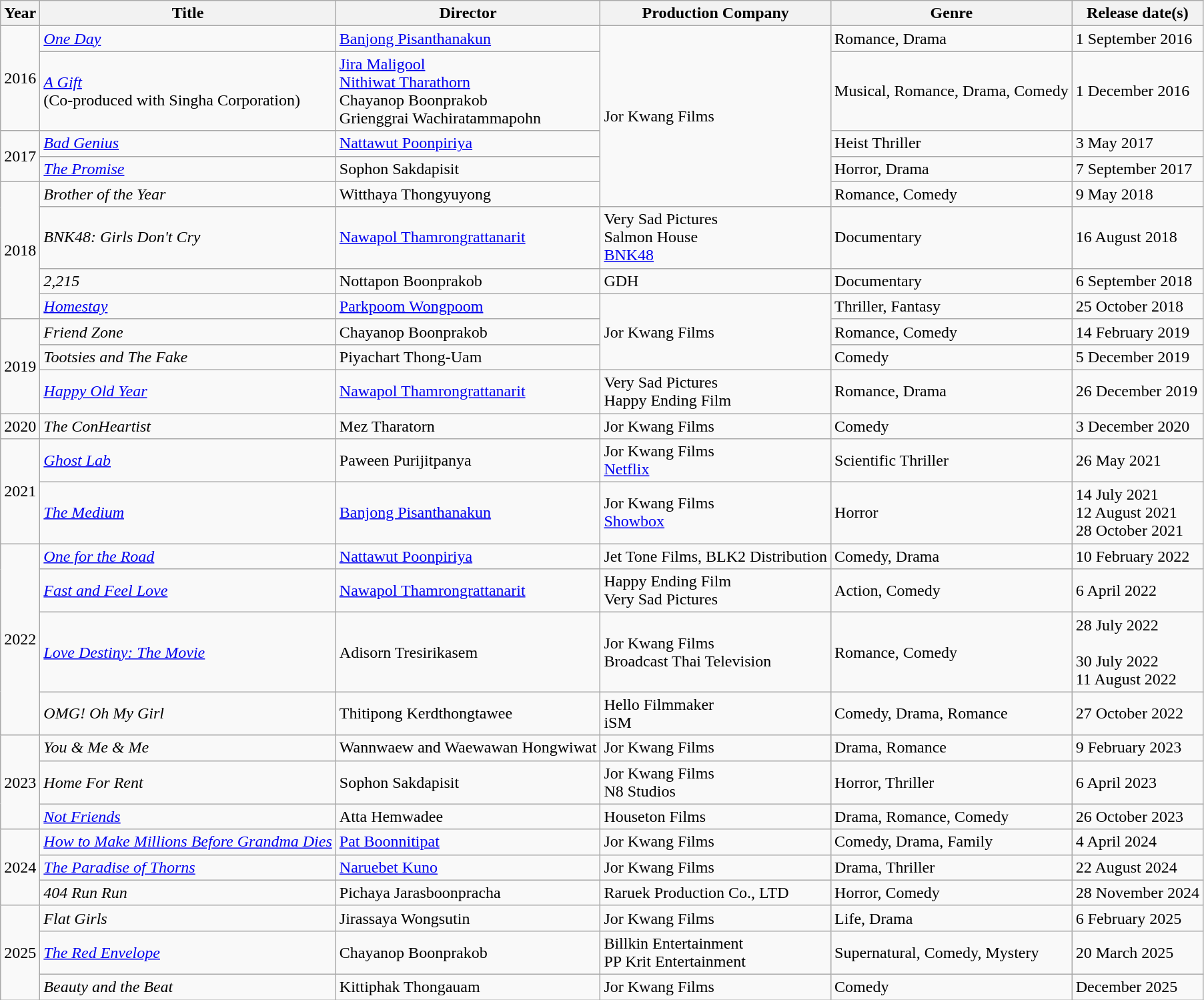<table class="wikitable">
<tr>
<th>Year</th>
<th>Title</th>
<th>Director</th>
<th>Production Company</th>
<th>Genre</th>
<th>Release date(s) </th>
</tr>
<tr>
<td rowspan="2">2016</td>
<td><em><a href='#'>One Day</a></em></td>
<td><a href='#'>Banjong Pisanthanakun</a></td>
<td rowspan="5">Jor Kwang Films</td>
<td>Romance, Drama</td>
<td>1 September 2016</td>
</tr>
<tr>
<td><em><a href='#'>A Gift</a></em><br>(Co-produced with Singha Corporation)</td>
<td><a href='#'>Jira Maligool</a><br><a href='#'>Nithiwat Tharathorn</a><br>Chayanop Boonprakob<br>Grienggrai Wachiratammapohn</td>
<td>Musical, Romance, Drama, Comedy</td>
<td>1 December 2016</td>
</tr>
<tr>
<td rowspan="2">2017</td>
<td><em><a href='#'>Bad Genius</a></em></td>
<td><a href='#'>Nattawut Poonpiriya</a></td>
<td>Heist Thriller</td>
<td>3 May 2017</td>
</tr>
<tr>
<td><em><a href='#'>The Promise</a></em></td>
<td>Sophon Sakdapisit</td>
<td>Horror, Drama</td>
<td>7 September 2017</td>
</tr>
<tr>
<td rowspan="4">2018</td>
<td><em>Brother of the Year</em></td>
<td>Witthaya Thongyuyong</td>
<td>Romance, Comedy</td>
<td>9 May 2018</td>
</tr>
<tr>
<td><em>BNK48: Girls Don't Cry</em></td>
<td><a href='#'>Nawapol Thamrongrattanarit</a></td>
<td>Very Sad Pictures<br>Salmon House<br><a href='#'>BNK48</a></td>
<td>Documentary</td>
<td>16 August 2018</td>
</tr>
<tr>
<td><em>2,215</em></td>
<td>Nottapon Boonprakob</td>
<td>GDH</td>
<td>Documentary</td>
<td>6 September 2018</td>
</tr>
<tr>
<td><em><a href='#'>Homestay</a></em></td>
<td><a href='#'>Parkpoom Wongpoom</a></td>
<td rowspan="3">Jor Kwang Films</td>
<td>Thriller, Fantasy</td>
<td>25 October 2018</td>
</tr>
<tr>
<td rowspan="3">2019</td>
<td><em>Friend Zone</em></td>
<td>Chayanop Boonprakob</td>
<td>Romance, Comedy</td>
<td>14 February 2019</td>
</tr>
<tr>
<td><em>Tootsies and The Fake</em></td>
<td>Piyachart Thong-Uam</td>
<td>Comedy</td>
<td>5 December 2019</td>
</tr>
<tr>
<td><em><a href='#'>Happy Old Year</a></em></td>
<td><a href='#'>Nawapol Thamrongrattanarit</a></td>
<td>Very Sad Pictures<br>Happy Ending Film</td>
<td>Romance, Drama</td>
<td>26 December 2019</td>
</tr>
<tr>
<td>2020</td>
<td><em>The ConHeartist</em></td>
<td>Mez Tharatorn</td>
<td>Jor Kwang Films</td>
<td>Comedy</td>
<td>3 December 2020</td>
</tr>
<tr>
<td rowspan="2">2021</td>
<td><em><a href='#'>Ghost Lab</a></em></td>
<td>Paween Purijitpanya</td>
<td>Jor Kwang Films<br><a href='#'>Netflix</a></td>
<td>Scientific Thriller</td>
<td>26 May 2021</td>
</tr>
<tr>
<td><em><a href='#'>The Medium</a></em></td>
<td><a href='#'>Banjong Pisanthanakun</a></td>
<td>Jor Kwang Films<br><a href='#'>Showbox</a></td>
<td>Horror</td>
<td>14 July 2021 <br>12 August 2021 <br>28 October 2021 </td>
</tr>
<tr>
<td rowspan="4">2022</td>
<td><em><a href='#'>One for the Road</a></em></td>
<td><a href='#'>Nattawut Poonpiriya</a></td>
<td>Jet Tone Films, BLK2 Distribution</td>
<td>Comedy, Drama</td>
<td>10 February 2022</td>
</tr>
<tr>
<td><em><a href='#'>Fast and Feel Love</a></em></td>
<td><a href='#'>Nawapol Thamrongrattanarit</a></td>
<td>Happy Ending Film<br>Very Sad Pictures</td>
<td>Action, Comedy</td>
<td>6 April 2022</td>
</tr>
<tr>
<td><em><a href='#'>Love Destiny: The Movie</a></em></td>
<td>Adisorn Tresirikasem</td>
<td>Jor Kwang Films<br>Broadcast Thai Television</td>
<td>Romance, Comedy</td>
<td>28 July 2022<br><br>30 July 2022 <br>11 August 2022 </td>
</tr>
<tr>
<td><em>OMG! Oh My Girl</em></td>
<td>Thitipong Kerdthongtawee</td>
<td>Hello Filmmaker<br>iSM</td>
<td>Comedy, Drama, Romance</td>
<td>27 October 2022</td>
</tr>
<tr>
<td rowspan="3">2023</td>
<td><em>You & Me & Me</em></td>
<td>Wannwaew and Waewawan Hongwiwat</td>
<td>Jor Kwang Films</td>
<td>Drama, Romance</td>
<td>9 February 2023</td>
</tr>
<tr>
<td><em>Home For Rent</em></td>
<td>Sophon Sakdapisit</td>
<td>Jor Kwang Films<br>N8 Studios</td>
<td>Horror, Thriller</td>
<td>6 April 2023</td>
</tr>
<tr>
<td><em><a href='#'>Not Friends</a></em></td>
<td>Atta Hemwadee</td>
<td>Houseton Films</td>
<td>Drama, Romance, Comedy</td>
<td>26 October 2023</td>
</tr>
<tr>
<td rowspan="3">2024</td>
<td><em><a href='#'>How to Make Millions Before Grandma Dies</a></em></td>
<td><a href='#'>Pat Boonnitipat</a></td>
<td>Jor Kwang Films</td>
<td>Comedy, Drama, Family</td>
<td>4 April 2024</td>
</tr>
<tr>
<td><em><a href='#'>The Paradise of Thorns</a></em></td>
<td><a href='#'>Naruebet Kuno</a></td>
<td>Jor Kwang Films</td>
<td>Drama, Thriller</td>
<td>22 August 2024</td>
</tr>
<tr>
<td><em>404 Run Run</em></td>
<td>Pichaya Jarasboonpracha</td>
<td>Raruek Production Co., LTD</td>
<td>Horror, Comedy</td>
<td>28 November 2024</td>
</tr>
<tr>
<td rowspan="3">2025</td>
<td><em>Flat Girls</em></td>
<td>Jirassaya Wongsutin</td>
<td>Jor Kwang Films</td>
<td>Life, Drama</td>
<td>6 February 2025</td>
</tr>
<tr>
<td><em><a href='#'>The Red Envelope</a></em></td>
<td>Chayanop Boonprakob</td>
<td>Billkin Entertainment<br>PP Krit Entertainment</td>
<td>Supernatural, Comedy, Mystery</td>
<td>20 March 2025</td>
</tr>
<tr>
<td><em>Beauty and the Beat</em></td>
<td>Kittiphak Thongauam</td>
<td>Jor Kwang Films</td>
<td>Comedy</td>
<td>December 2025</td>
</tr>
</table>
